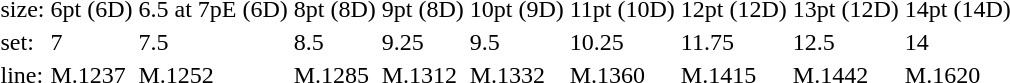<table style="margin-left:40px;">
<tr>
<td>size:</td>
<td>6pt (6D)</td>
<td>6.5 at 7pE (6D)</td>
<td>8pt (8D)</td>
<td>9pt (8D)</td>
<td>10pt (9D)</td>
<td>11pt (10D)</td>
<td>12pt (12D)</td>
<td>13pt (12D)</td>
<td>14pt (14D)</td>
</tr>
<tr>
<td>set:</td>
<td>7</td>
<td>7.5</td>
<td>8.5</td>
<td>9.25</td>
<td>9.5</td>
<td>10.25</td>
<td>11.75</td>
<td>12.5</td>
<td>14</td>
</tr>
<tr>
<td>line:</td>
<td>M.1237</td>
<td>M.1252</td>
<td>M.1285</td>
<td>M.1312</td>
<td>M.1332</td>
<td>M.1360</td>
<td>M.1415</td>
<td>M.1442</td>
<td>M.1620</td>
</tr>
</table>
